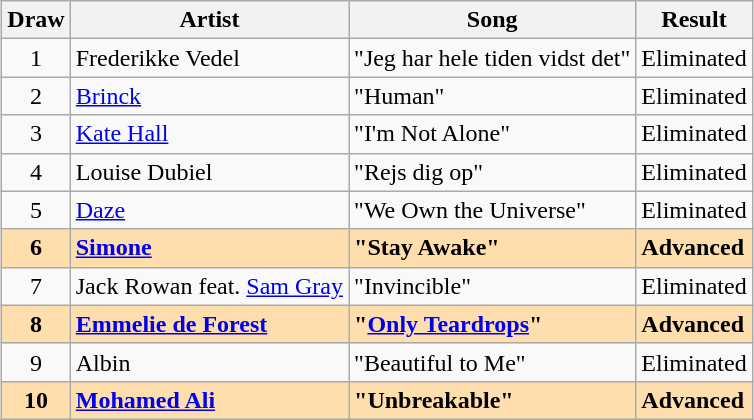<table class="sortable wikitable" style="margin: 1em auto 1em auto; text-align:center">
<tr>
<th>Draw</th>
<th>Artist</th>
<th>Song</th>
<th>Result</th>
</tr>
<tr>
<td>1</td>
<td align="left">Frederikke Vedel</td>
<td align="left">"Jeg har hele tiden vidst det"</td>
<td align="left">Eliminated</td>
</tr>
<tr>
<td>2</td>
<td align="left"><a href='#'>Brinck</a></td>
<td align="left">"Human"</td>
<td align="left">Eliminated</td>
</tr>
<tr>
<td>3</td>
<td align="left"><a href='#'>Kate Hall</a></td>
<td align="left">"I'm Not Alone"</td>
<td align="left">Eliminated</td>
</tr>
<tr>
<td>4</td>
<td align="left">Louise Dubiel</td>
<td align="left">"Rejs dig op"</td>
<td align="left">Eliminated</td>
</tr>
<tr>
<td>5</td>
<td align="left"><a href='#'>Daze</a></td>
<td align="left">"We Own the Universe"</td>
<td align="left">Eliminated</td>
</tr>
<tr style="font-weight:bold; background:navajowhite;">
<td>6</td>
<td align="left"><a href='#'>Simone</a></td>
<td align="left">"Stay Awake"</td>
<td align="left">Advanced</td>
</tr>
<tr>
<td>7</td>
<td align="left">Jack Rowan feat. <a href='#'>Sam Gray</a></td>
<td align="left">"Invincible"</td>
<td align="left">Eliminated</td>
</tr>
<tr style="font-weight:bold; background:navajowhite;">
<td>8</td>
<td align="left"><a href='#'>Emmelie de Forest</a></td>
<td align="left">"<a href='#'>Only Teardrops</a>"</td>
<td align="left">Advanced</td>
</tr>
<tr>
<td>9</td>
<td align="left">Albin</td>
<td align="left">"Beautiful to Me"</td>
<td align="left">Eliminated</td>
</tr>
<tr style="font-weight:bold; background:navajowhite;">
<td>10</td>
<td align="left"><a href='#'>Mohamed Ali</a></td>
<td align="left">"Unbreakable"</td>
<td align="left">Advanced</td>
</tr>
</table>
